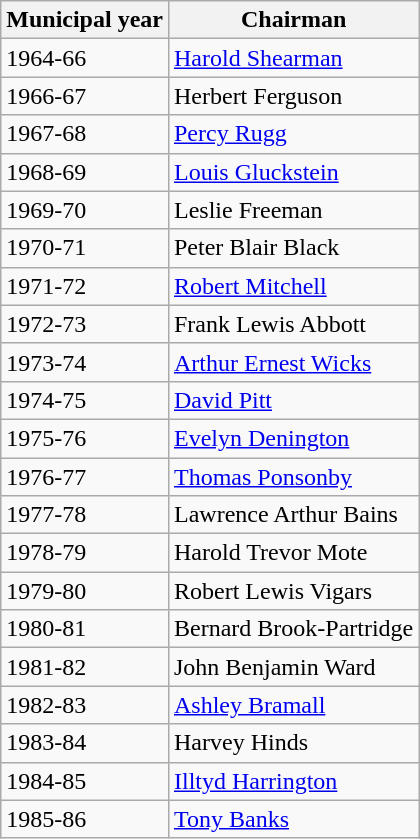<table class="wikitable">
<tr>
<th>Municipal year</th>
<th>Chairman</th>
</tr>
<tr>
<td>1964-66</td>
<td><a href='#'>Harold Shearman</a></td>
</tr>
<tr>
<td>1966-67</td>
<td>Herbert Ferguson</td>
</tr>
<tr>
<td>1967-68</td>
<td><a href='#'>Percy Rugg</a></td>
</tr>
<tr>
<td>1968-69</td>
<td><a href='#'>Louis Gluckstein</a></td>
</tr>
<tr>
<td>1969-70</td>
<td>Leslie Freeman</td>
</tr>
<tr>
<td>1970-71</td>
<td>Peter Blair Black</td>
</tr>
<tr>
<td>1971-72</td>
<td><a href='#'>Robert Mitchell</a></td>
</tr>
<tr>
<td>1972-73</td>
<td>Frank Lewis Abbott</td>
</tr>
<tr>
<td>1973-74</td>
<td><a href='#'>Arthur Ernest Wicks</a></td>
</tr>
<tr>
<td>1974-75</td>
<td><a href='#'>David Pitt</a></td>
</tr>
<tr>
<td>1975-76</td>
<td><a href='#'>Evelyn Denington</a></td>
</tr>
<tr>
<td>1976-77</td>
<td><a href='#'>Thomas Ponsonby</a></td>
</tr>
<tr>
<td>1977-78</td>
<td>Lawrence Arthur Bains</td>
</tr>
<tr>
<td>1978-79</td>
<td>Harold Trevor Mote</td>
</tr>
<tr>
<td>1979-80</td>
<td>Robert Lewis Vigars</td>
</tr>
<tr>
<td>1980-81</td>
<td>Bernard Brook-Partridge</td>
</tr>
<tr>
<td>1981-82</td>
<td>John Benjamin Ward</td>
</tr>
<tr>
<td>1982-83</td>
<td><a href='#'>Ashley Bramall</a></td>
</tr>
<tr>
<td>1983-84</td>
<td>Harvey Hinds</td>
</tr>
<tr>
<td>1984-85</td>
<td><a href='#'>Illtyd Harrington</a></td>
</tr>
<tr>
<td>1985-86</td>
<td><a href='#'>Tony Banks</a></td>
</tr>
</table>
